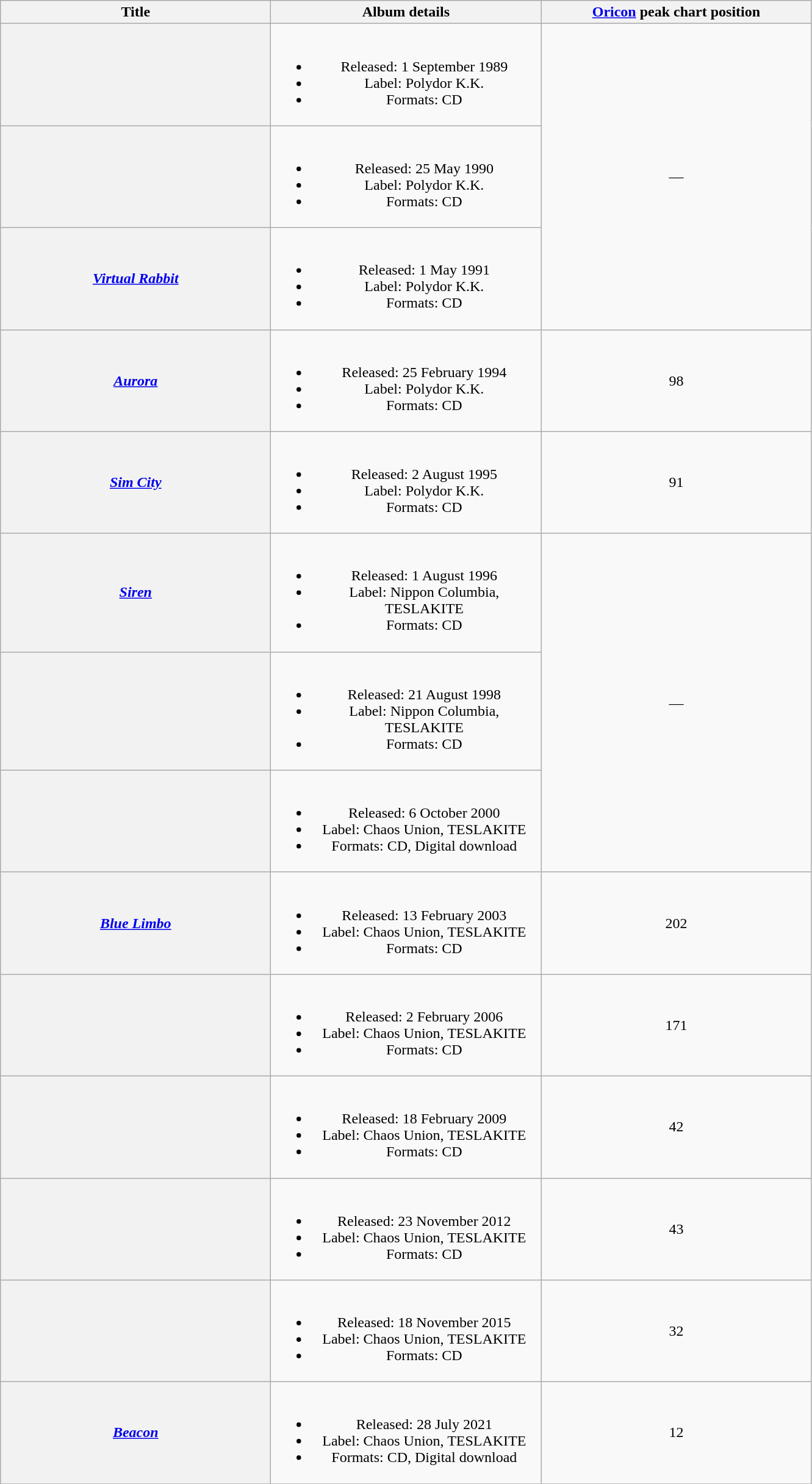<table class="wikitable plainrowheaders" style="text-align:center;">
<tr>
<th scope="col" style="width:18em;">Title</th>
<th scope="col" style="width:18em;">Album details</th>
<th scope="col" style="width:18em;"><a href='#'>Oricon</a> peak chart position</th>
</tr>
<tr>
<th scope="row"></th>
<td><br><ul><li>Released: 1 September 1989</li><li>Label: Polydor K.K.</li><li>Formats: CD</li></ul></td>
<td rowspan=3>—</td>
</tr>
<tr>
<th scope="row"></th>
<td><br><ul><li>Released: 25 May 1990</li><li>Label: Polydor K.K.</li><li>Formats: CD</li></ul></td>
</tr>
<tr>
<th scope="row"><em><a href='#'>Virtual Rabbit</a></em></th>
<td><br><ul><li>Released: 1 May 1991</li><li>Label: Polydor K.K.</li><li>Formats: CD</li></ul></td>
</tr>
<tr>
<th scope="row"><a href='#'><em>Aurora</em></a></th>
<td><br><ul><li>Released: 25 February 1994</li><li>Label: Polydor K.K.</li><li>Formats: CD</li></ul></td>
<td>98</td>
</tr>
<tr>
<th scope="row"><em><a href='#'>Sim City</a></em></th>
<td><br><ul><li>Released: 2 August 1995</li><li>Label: Polydor K.K.</li><li>Formats: CD</li></ul></td>
<td>91</td>
</tr>
<tr>
<th scope="row"><em><a href='#'>Siren</a></em></th>
<td><br><ul><li>Released: 1 August 1996</li><li>Label: Nippon Columbia, TESLAKITE</li><li>Formats: CD</li></ul></td>
<td rowspan=3>—</td>
</tr>
<tr>
<th scope="row"></th>
<td><br><ul><li>Released: 21 August 1998</li><li>Label: Nippon Columbia, TESLAKITE</li><li>Formats: CD</li></ul></td>
</tr>
<tr>
<th scope="row"></th>
<td><br><ul><li>Released: 6 October 2000</li><li>Label: Chaos Union, TESLAKITE</li><li>Formats: CD, Digital download</li></ul></td>
</tr>
<tr>
<th scope="row"><em><a href='#'>Blue Limbo</a></em></th>
<td><br><ul><li>Released: 13 February 2003</li><li>Label: Chaos Union, TESLAKITE</li><li>Formats: CD</li></ul></td>
<td>202</td>
</tr>
<tr>
<th scope="row"></th>
<td><br><ul><li>Released: 2 February 2006</li><li>Label: Chaos Union, TESLAKITE</li><li>Formats: CD</li></ul></td>
<td>171</td>
</tr>
<tr>
<th scope="row"></th>
<td><br><ul><li>Released: 18 February 2009</li><li>Label: Chaos Union, TESLAKITE</li><li>Formats: CD</li></ul></td>
<td>42</td>
</tr>
<tr>
<th scope="row"></th>
<td><br><ul><li>Released: 23 November 2012</li><li>Label: Chaos Union, TESLAKITE</li><li>Formats: CD</li></ul></td>
<td>43</td>
</tr>
<tr>
<th scope="row"></th>
<td><br><ul><li>Released: 18 November 2015</li><li>Label: Chaos Union, TESLAKITE</li><li>Formats: CD</li></ul></td>
<td>32</td>
</tr>
<tr>
<th scope="row"><em><a href='#'>Beacon</a></em></th>
<td><br><ul><li>Released: 28 July 2021</li><li>Label: Chaos Union, TESLAKITE</li><li>Formats: CD, Digital download</li></ul></td>
<td>12</td>
</tr>
<tr>
</tr>
</table>
